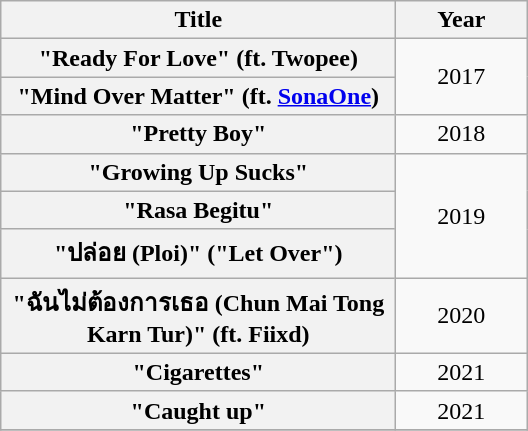<table class="wikitable plainrowheaders" style="text-align:center;" border="1">
<tr>
<th scope="col" style="width:16em;">Title</th>
<th scope="col" style="width:5em;">Year</th>
</tr>
<tr>
<th scope="row">"Ready For Love" (ft. Twopee)</th>
<td rowspan="2">2017</td>
</tr>
<tr>
<th scope="row">"Mind Over Matter" (ft. <a href='#'>SonaOne</a>)</th>
</tr>
<tr>
<th scope="row">"Pretty Boy"</th>
<td>2018</td>
</tr>
<tr>
<th scope="row">"Growing Up Sucks"</th>
<td rowspan="3">2019</td>
</tr>
<tr>
<th scope="row">"Rasa Begitu"</th>
</tr>
<tr>
<th scope="row">"ปล่อย (Ploi)" ("Let Over")</th>
</tr>
<tr>
<th scope="row">"ฉันไม่ต้องการเธอ (Chun Mai Tong Karn Tur)" (ft. Fiixd)</th>
<td>2020</td>
</tr>
<tr>
<th scope="row">"Cigarettes"</th>
<td>2021</td>
</tr>
<tr>
<th scope="row">"Caught up"</th>
<td>2021</td>
</tr>
<tr>
</tr>
</table>
